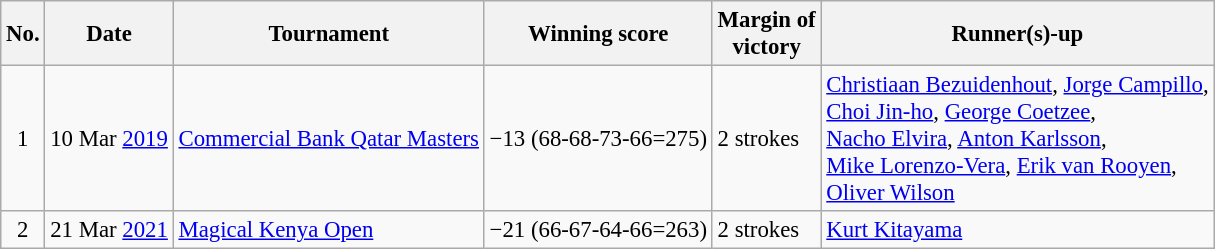<table class="wikitable" style="font-size:95%;">
<tr>
<th>No.</th>
<th>Date</th>
<th>Tournament</th>
<th>Winning score</th>
<th>Margin of<br>victory</th>
<th>Runner(s)-up</th>
</tr>
<tr>
<td align=center>1</td>
<td align=right>10 Mar <a href='#'>2019</a></td>
<td><a href='#'>Commercial Bank Qatar Masters</a></td>
<td>−13 (68-68-73-66=275)</td>
<td>2 strokes</td>
<td> <a href='#'>Christiaan Bezuidenhout</a>,  <a href='#'>Jorge Campillo</a>,<br> <a href='#'>Choi Jin-ho</a>,  <a href='#'>George Coetzee</a>,<br> <a href='#'>Nacho Elvira</a>,  <a href='#'>Anton Karlsson</a>,<br> <a href='#'>Mike Lorenzo-Vera</a>,  <a href='#'>Erik van Rooyen</a>,<br> <a href='#'>Oliver Wilson</a></td>
</tr>
<tr>
<td align=center>2</td>
<td align=right>21 Mar <a href='#'>2021</a></td>
<td><a href='#'>Magical Kenya Open</a></td>
<td>−21 (66-67-64-66=263)</td>
<td>2 strokes</td>
<td> <a href='#'>Kurt Kitayama</a></td>
</tr>
</table>
